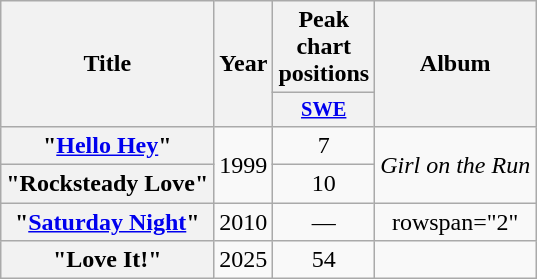<table class="wikitable plainrowheaders" style="text-align:center;">
<tr>
<th scope="col" rowspan="2">Title</th>
<th scope="col" rowspan="2">Year</th>
<th scope="col" colspan="1">Peak chart positions</th>
<th scope="col" rowspan="2">Album</th>
</tr>
<tr>
<th scope="col" style="width:3em;font-size:85%;"><a href='#'>SWE</a><br></th>
</tr>
<tr>
<th scope="row">"<a href='#'>Hello Hey</a>"</th>
<td rowspan="2">1999</td>
<td>7</td>
<td rowspan="2"><em>Girl on the Run</em></td>
</tr>
<tr>
<th scope="row">"Rocksteady Love"<br></th>
<td>10</td>
</tr>
<tr>
<th scope="row">"<a href='#'>Saturday Night</a>"</th>
<td>2010</td>
<td>—</td>
<td>rowspan="2" </td>
</tr>
<tr>
<th scope="row">"Love It!"</th>
<td>2025</td>
<td>54</td>
</tr>
</table>
